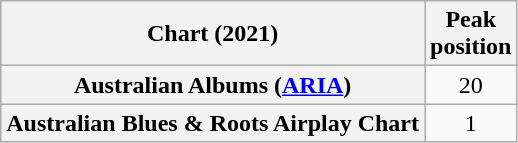<table class="wikitable plainrowheaders" style="text-align:center">
<tr>
<th scope="col">Chart (2021)</th>
<th scope="col">Peak<br>position</th>
</tr>
<tr>
<th scope="row">Australian Albums (<a href='#'>ARIA</a>)</th>
<td>20</td>
</tr>
<tr>
<th scope="row">Australian Blues & Roots Airplay Chart</th>
<td>1</td>
</tr>
</table>
